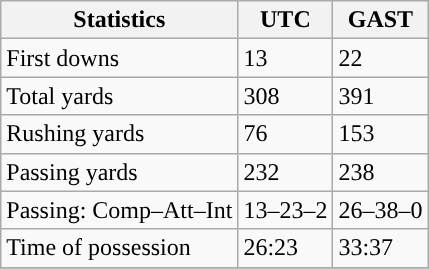<table class="wikitable" style="float: left;">
<tr>
<th>Statistics</th>
<th>UTC</th>
<th>GAST</th>
</tr>
<tr>
<td>First downs</td>
<td>13</td>
<td>22</td>
</tr>
<tr>
<td>Total yards</td>
<td>308</td>
<td>391</td>
</tr>
<tr>
<td>Rushing yards</td>
<td>76</td>
<td>153</td>
</tr>
<tr>
<td>Passing yards</td>
<td>232</td>
<td>238</td>
</tr>
<tr>
<td>Passing: Comp–Att–Int</td>
<td>13–23–2</td>
<td>26–38–0</td>
</tr>
<tr>
<td>Time of possession</td>
<td>26:23</td>
<td>33:37</td>
</tr>
<tr>
</tr>
</table>
